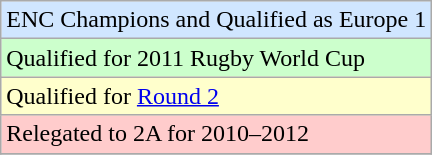<table class="wikitable">
<tr width=10px bgcolor="#D0E6FF">
<td>ENC Champions and Qualified as Europe 1</td>
</tr>
<tr width=10px bgcolor="#ccffcc">
<td>Qualified for 2011 Rugby World Cup</td>
</tr>
<tr width=10px bgcolor="#ffffcc">
<td>Qualified for <a href='#'>Round 2</a></td>
</tr>
<tr width=10px bgcolor="#ffcccc">
<td>Relegated to 2A for 2010–2012</td>
</tr>
<tr>
</tr>
</table>
